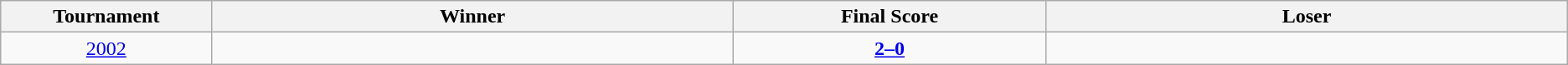<table class="wikitable" style="font-size:100%; text-align: center;">
<tr>
<th style="width:5%;">Tournament</th>
<th width=15%>Winner</th>
<th width=9%>Final Score</th>
<th width=15%>Loser</th>
</tr>
<tr>
<td><a href='#'>2002</a></td>
<td><strong></strong></td>
<td><strong><a href='#'>2–0</a></strong></td>
<td></td>
</tr>
</table>
